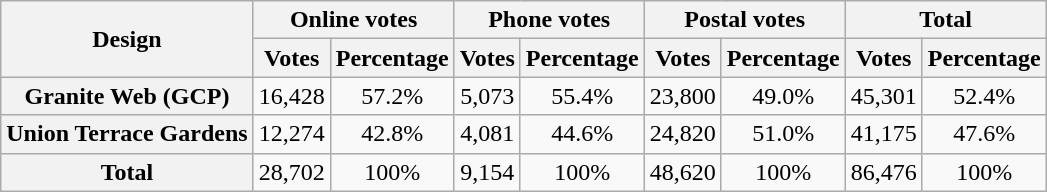<table class="wikitable" style="text-align:center">
<tr>
<th rowspan="2">Design</th>
<th colspan="2">Online votes</th>
<th colspan="2">Phone votes</th>
<th colspan="2">Postal votes</th>
<th colspan="2">Total</th>
</tr>
<tr>
<th>Votes</th>
<th>Percentage</th>
<th>Votes</th>
<th>Percentage</th>
<th>Votes</th>
<th>Percentage</th>
<th>Votes</th>
<th>Percentage</th>
</tr>
<tr>
<th>Granite Web (GCP)</th>
<td>16,428</td>
<td>57.2%</td>
<td>5,073</td>
<td>55.4%</td>
<td>23,800</td>
<td>49.0%</td>
<td>45,301</td>
<td>52.4%</td>
</tr>
<tr>
<th>Union Terrace Gardens</th>
<td>12,274</td>
<td>42.8%</td>
<td>4,081</td>
<td>44.6%</td>
<td>24,820</td>
<td>51.0%</td>
<td>41,175</td>
<td>47.6%</td>
</tr>
<tr>
<th>Total</th>
<td>28,702</td>
<td>100%</td>
<td>9,154</td>
<td>100%</td>
<td>48,620</td>
<td>100%</td>
<td>86,476</td>
<td>100%</td>
</tr>
</table>
